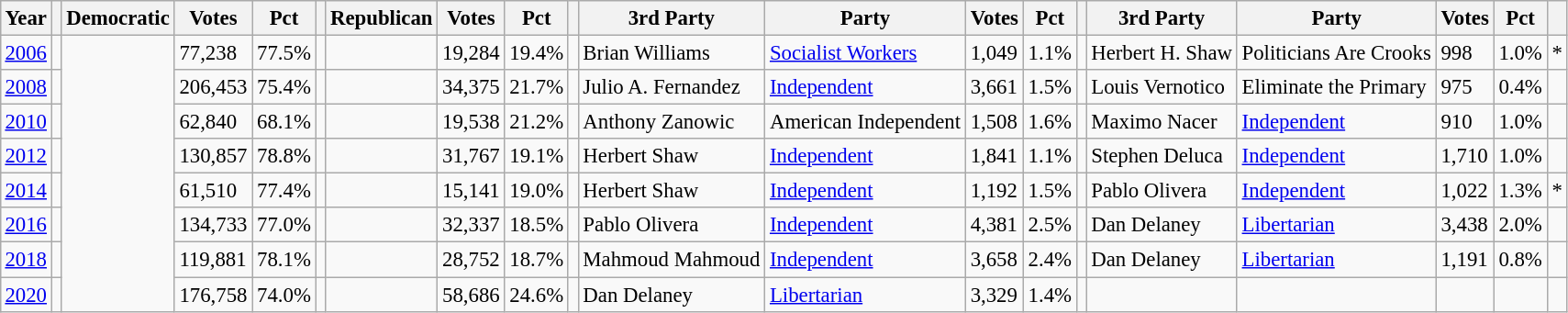<table class="wikitable" style="margin:0.5em ; font-size:95%">
<tr>
<th>Year</th>
<th></th>
<th>Democratic</th>
<th>Votes</th>
<th>Pct</th>
<th></th>
<th>Republican</th>
<th>Votes</th>
<th>Pct</th>
<th></th>
<th>3rd Party</th>
<th>Party</th>
<th>Votes</th>
<th>Pct</th>
<th></th>
<th>3rd Party</th>
<th>Party</th>
<th>Votes</th>
<th>Pct</th>
<th></th>
</tr>
<tr>
<td><a href='#'>2006</a></td>
<td></td>
<td rowspan="8" ></td>
<td>77,238</td>
<td>77.5%</td>
<td></td>
<td></td>
<td>19,284</td>
<td>19.4%</td>
<td></td>
<td>Brian Williams</td>
<td><a href='#'>Socialist Workers</a></td>
<td>1,049</td>
<td>1.1%</td>
<td></td>
<td>Herbert H. Shaw</td>
<td>Politicians Are Crooks</td>
<td>998</td>
<td>1.0%</td>
<td>*</td>
</tr>
<tr>
<td><a href='#'>2008</a></td>
<td></td>
<td>206,453</td>
<td>75.4%</td>
<td></td>
<td></td>
<td>34,375</td>
<td>21.7%</td>
<td></td>
<td>Julio A. Fernandez</td>
<td><a href='#'>Independent</a></td>
<td>3,661</td>
<td>1.5%</td>
<td></td>
<td>Louis Vernotico</td>
<td>Eliminate the Primary</td>
<td>975</td>
<td>0.4%</td>
<td></td>
</tr>
<tr>
<td><a href='#'>2010</a></td>
<td></td>
<td>62,840</td>
<td>68.1%</td>
<td></td>
<td></td>
<td>19,538</td>
<td>21.2%</td>
<td></td>
<td>Anthony Zanowic</td>
<td>American Independent</td>
<td>1,508</td>
<td>1.6%</td>
<td></td>
<td>Maximo Nacer</td>
<td><a href='#'>Independent</a></td>
<td>910</td>
<td>1.0%</td>
<td></td>
</tr>
<tr>
<td><a href='#'>2012</a></td>
<td></td>
<td>130,857</td>
<td>78.8%</td>
<td></td>
<td></td>
<td>31,767</td>
<td>19.1%</td>
<td></td>
<td>Herbert Shaw</td>
<td><a href='#'>Independent</a></td>
<td>1,841</td>
<td>1.1%</td>
<td></td>
<td>Stephen Deluca</td>
<td><a href='#'>Independent</a></td>
<td>1,710</td>
<td>1.0%</td>
<td></td>
</tr>
<tr>
<td><a href='#'>2014</a></td>
<td></td>
<td>61,510</td>
<td>77.4%</td>
<td></td>
<td></td>
<td>15,141</td>
<td>19.0%</td>
<td></td>
<td>Herbert Shaw</td>
<td><a href='#'>Independent</a></td>
<td>1,192</td>
<td>1.5%</td>
<td></td>
<td>Pablo Olivera</td>
<td><a href='#'>Independent</a></td>
<td>1,022</td>
<td>1.3%</td>
<td>*</td>
</tr>
<tr>
<td><a href='#'>2016</a></td>
<td></td>
<td>134,733</td>
<td>77.0%</td>
<td></td>
<td></td>
<td>32,337</td>
<td>18.5%</td>
<td></td>
<td>Pablo Olivera</td>
<td><a href='#'>Independent</a></td>
<td>4,381</td>
<td>2.5%</td>
<td></td>
<td>Dan Delaney</td>
<td><a href='#'>Libertarian</a></td>
<td>3,438</td>
<td>2.0%</td>
<td></td>
</tr>
<tr>
<td><a href='#'>2018</a></td>
<td></td>
<td>119,881</td>
<td>78.1%</td>
<td></td>
<td></td>
<td>28,752</td>
<td>18.7%</td>
<td></td>
<td>Mahmoud Mahmoud</td>
<td><a href='#'>Independent</a></td>
<td>3,658</td>
<td>2.4%</td>
<td></td>
<td>Dan Delaney</td>
<td><a href='#'>Libertarian</a></td>
<td>1,191</td>
<td>0.8%</td>
<td></td>
</tr>
<tr>
<td><a href='#'>2020</a></td>
<td></td>
<td>176,758</td>
<td>74.0%</td>
<td></td>
<td></td>
<td>58,686</td>
<td>24.6%</td>
<td></td>
<td>Dan Delaney</td>
<td><a href='#'>Libertarian</a></td>
<td>3,329</td>
<td>1.4%</td>
<td></td>
<td></td>
<td></td>
<td></td>
<td></td>
<td></td>
</tr>
</table>
